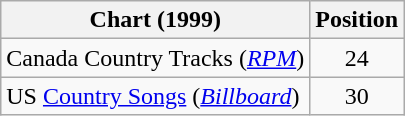<table class="wikitable sortable">
<tr>
<th scope="col">Chart (1999)</th>
<th scope="col">Position</th>
</tr>
<tr>
<td>Canada Country Tracks (<em><a href='#'>RPM</a></em>)</td>
<td align="center">24</td>
</tr>
<tr>
<td>US <a href='#'>Country Songs</a> (<em><a href='#'>Billboard</a></em>)</td>
<td align="center">30</td>
</tr>
</table>
